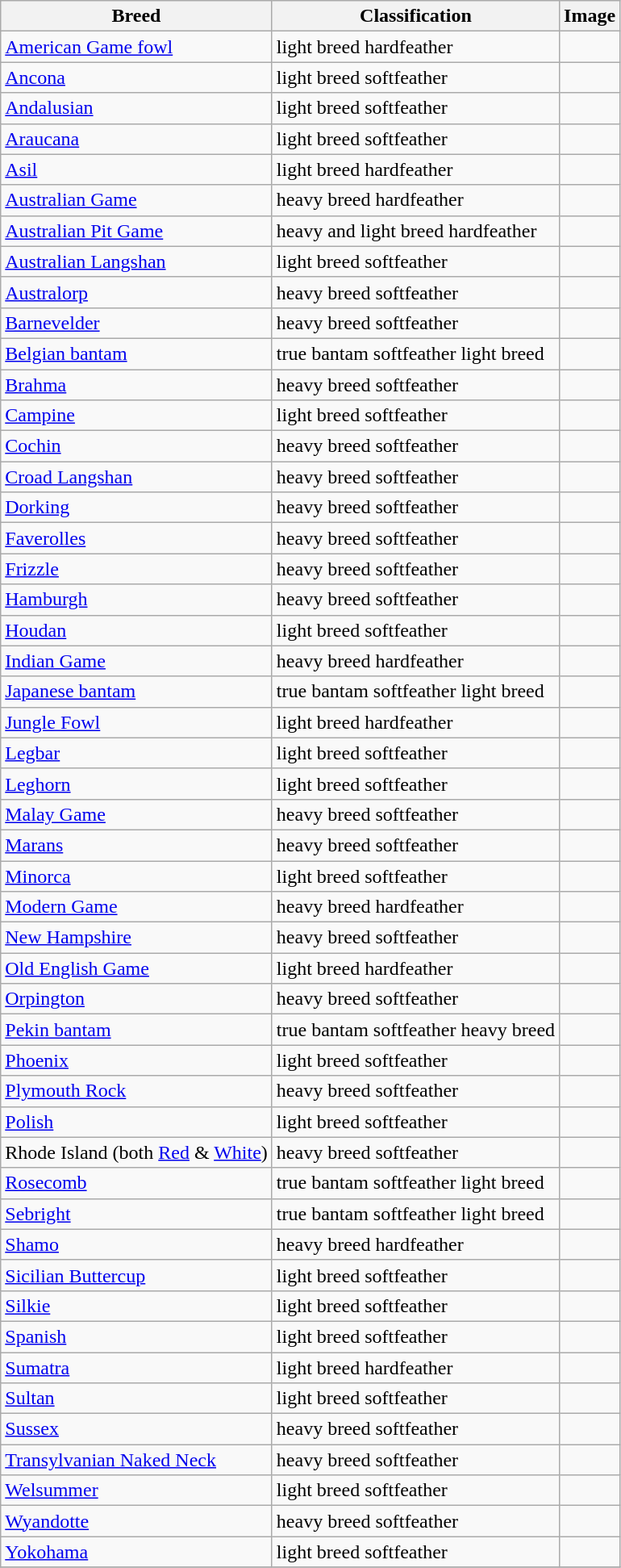<table class="wikitable sortable">
<tr>
<th>Breed</th>
<th>Classification</th>
<th>Image</th>
</tr>
<tr>
<td><a href='#'>American Game fowl</a></td>
<td>light breed hardfeather</td>
<td></td>
</tr>
<tr>
<td><a href='#'>Ancona</a></td>
<td>light breed softfeather</td>
<td></td>
</tr>
<tr>
<td><a href='#'>Andalusian</a></td>
<td>light breed softfeather</td>
<td></td>
</tr>
<tr>
<td><a href='#'>Araucana</a></td>
<td>light breed softfeather</td>
<td></td>
</tr>
<tr>
<td><a href='#'>Asil</a></td>
<td>light breed hardfeather</td>
<td></td>
</tr>
<tr>
<td><a href='#'>Australian Game</a></td>
<td>heavy breed hardfeather</td>
<td></td>
</tr>
<tr>
<td><a href='#'>Australian Pit Game</a></td>
<td>heavy and light breed hardfeather</td>
<td></td>
</tr>
<tr>
<td><a href='#'>Australian Langshan</a></td>
<td>light breed softfeather</td>
<td></td>
</tr>
<tr>
<td><a href='#'>Australorp</a></td>
<td>heavy breed softfeather</td>
<td></td>
</tr>
<tr>
<td><a href='#'>Barnevelder</a></td>
<td>heavy breed softfeather</td>
<td></td>
</tr>
<tr>
<td><a href='#'>Belgian bantam</a></td>
<td>true bantam softfeather light breed</td>
<td></td>
</tr>
<tr>
<td><a href='#'>Brahma</a></td>
<td>heavy breed softfeather</td>
<td></td>
</tr>
<tr>
<td><a href='#'>Campine</a></td>
<td>light breed softfeather</td>
<td></td>
</tr>
<tr>
<td><a href='#'>Cochin</a></td>
<td>heavy breed softfeather</td>
<td></td>
</tr>
<tr>
<td><a href='#'>Croad Langshan</a></td>
<td>heavy breed softfeather</td>
<td></td>
</tr>
<tr>
<td><a href='#'>Dorking</a></td>
<td>heavy breed softfeather</td>
<td></td>
</tr>
<tr>
<td><a href='#'>Faverolles</a></td>
<td>heavy breed softfeather</td>
<td></td>
</tr>
<tr>
<td><a href='#'>Frizzle</a></td>
<td>heavy breed softfeather</td>
<td></td>
</tr>
<tr>
<td><a href='#'>Hamburgh</a></td>
<td>heavy breed softfeather</td>
<td></td>
</tr>
<tr>
<td><a href='#'>Houdan</a></td>
<td>light breed softfeather</td>
<td></td>
</tr>
<tr>
<td><a href='#'>Indian Game</a></td>
<td>heavy breed hardfeather</td>
<td></td>
</tr>
<tr>
<td><a href='#'>Japanese bantam</a></td>
<td>true bantam softfeather light breed</td>
<td></td>
</tr>
<tr>
<td><a href='#'>Jungle Fowl</a></td>
<td>light breed hardfeather</td>
<td></td>
</tr>
<tr>
<td><a href='#'>Legbar</a></td>
<td>light breed softfeather</td>
<td></td>
</tr>
<tr>
<td><a href='#'>Leghorn</a></td>
<td>light breed softfeather</td>
<td></td>
</tr>
<tr>
<td><a href='#'>Malay Game</a></td>
<td>heavy breed softfeather</td>
<td></td>
</tr>
<tr>
<td><a href='#'>Marans</a></td>
<td>heavy breed softfeather</td>
<td></td>
</tr>
<tr>
<td><a href='#'>Minorca</a></td>
<td>light breed softfeather</td>
<td></td>
</tr>
<tr>
<td><a href='#'>Modern Game</a></td>
<td>heavy breed hardfeather</td>
<td></td>
</tr>
<tr>
<td><a href='#'>New Hampshire</a></td>
<td>heavy breed softfeather</td>
<td></td>
</tr>
<tr>
<td><a href='#'>Old English Game</a></td>
<td>light breed hardfeather</td>
<td></td>
</tr>
<tr>
<td><a href='#'>Orpington</a></td>
<td>heavy breed softfeather</td>
<td></td>
</tr>
<tr>
<td><a href='#'>Pekin bantam</a></td>
<td>true bantam softfeather heavy breed</td>
<td></td>
</tr>
<tr>
<td><a href='#'>Phoenix</a></td>
<td>light breed softfeather</td>
<td></td>
</tr>
<tr>
<td><a href='#'>Plymouth Rock</a></td>
<td>heavy breed softfeather</td>
<td></td>
</tr>
<tr>
<td><a href='#'>Polish</a></td>
<td>light breed softfeather</td>
<td></td>
</tr>
<tr>
<td>Rhode Island (both <a href='#'>Red</a> & <a href='#'>White</a>)</td>
<td>heavy breed softfeather</td>
<td></td>
</tr>
<tr>
<td><a href='#'>Rosecomb</a></td>
<td>true bantam softfeather light breed</td>
<td></td>
</tr>
<tr>
<td><a href='#'>Sebright</a></td>
<td>true bantam softfeather light breed</td>
<td></td>
</tr>
<tr>
<td><a href='#'>Shamo</a></td>
<td>heavy breed hardfeather</td>
<td></td>
</tr>
<tr>
<td><a href='#'>Sicilian Buttercup</a></td>
<td>light breed softfeather</td>
<td></td>
</tr>
<tr>
<td><a href='#'>Silkie</a></td>
<td>light breed softfeather</td>
<td></td>
</tr>
<tr>
<td><a href='#'>Spanish</a></td>
<td>light breed softfeather</td>
<td></td>
</tr>
<tr>
<td><a href='#'>Sumatra</a></td>
<td>light breed hardfeather</td>
<td></td>
</tr>
<tr>
<td><a href='#'>Sultan</a></td>
<td>light breed softfeather</td>
<td></td>
</tr>
<tr>
<td><a href='#'>Sussex</a></td>
<td>heavy breed softfeather</td>
<td></td>
</tr>
<tr>
<td><a href='#'>Transylvanian Naked Neck</a></td>
<td>heavy breed softfeather</td>
<td></td>
</tr>
<tr>
<td><a href='#'>Welsummer</a></td>
<td>light breed softfeather</td>
<td></td>
</tr>
<tr>
<td><a href='#'>Wyandotte</a></td>
<td>heavy breed softfeather</td>
<td></td>
</tr>
<tr>
<td><a href='#'>Yokohama</a></td>
<td>light breed softfeather</td>
<td></td>
</tr>
<tr>
</tr>
</table>
